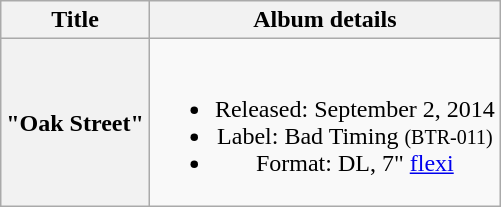<table class="wikitable plainrowheaders" style="text-align:center;">
<tr>
<th scope="col">Title</th>
<th scope="col">Album details</th>
</tr>
<tr>
<th scope="row"><strong>"Oak Street"</strong></th>
<td><br><ul><li>Released: September 2, 2014</li><li>Label: Bad Timing <small>(BTR-011)</small></li><li>Format: DL, 7" <a href='#'>flexi</a></li></ul></td>
</tr>
</table>
